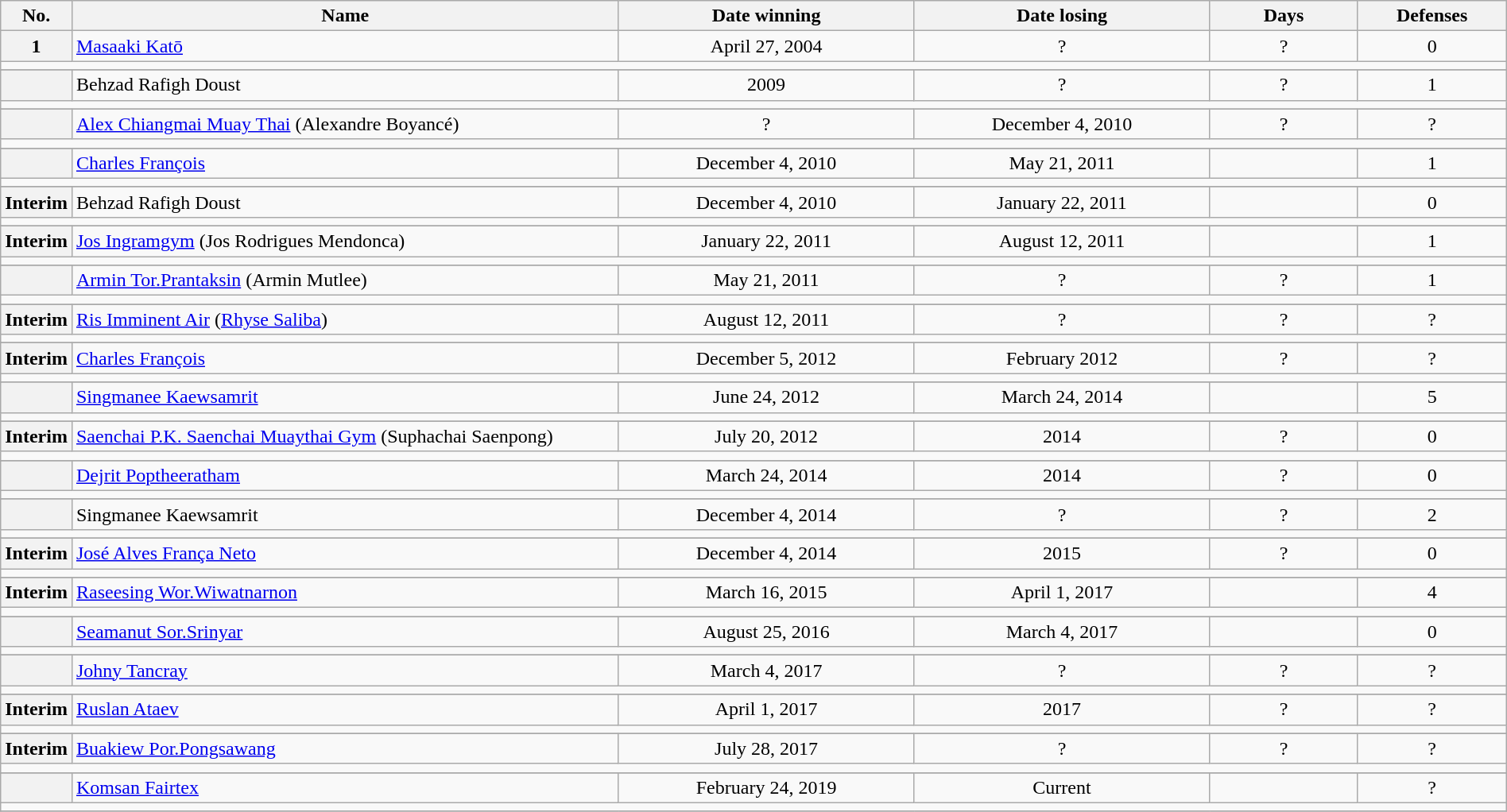<table class="wikitable" width=100%>
<tr>
<th style="width:1%;">No.</th>
<th style="width:37%;">Name</th>
<th style="width:20%;">Date winning</th>
<th style="width:20%;">Date losing</th>
<th data-sort-type="number" style="width:10%;">Days</th>
<th data-sort-type="number" style="width:10%;">Defenses</th>
</tr>
<tr align=center>
<th>1</th>
<td align=left> <a href='#'>Masaaki Katō</a></td>
<td>April 27, 2004</td>
<td>?</td>
<td>?</td>
<td>0</td>
</tr>
<tr>
<td colspan="6"></td>
</tr>
<tr>
</tr>
<tr align=center>
<th></th>
<td align=left> Behzad Rafigh Doust</td>
<td>2009</td>
<td>?</td>
<td>?</td>
<td>1</td>
</tr>
<tr>
<td colspan="6"></td>
</tr>
<tr>
</tr>
<tr align=center>
<th></th>
<td align=left> <a href='#'>Alex Chiangmai Muay Thai</a> (Alexandre Boyancé)</td>
<td>?</td>
<td>December 4, 2010</td>
<td>?</td>
<td>?</td>
</tr>
<tr>
<td colspan="6"></td>
</tr>
<tr>
</tr>
<tr align=center>
<th></th>
<td align=left> <a href='#'>Charles François</a></td>
<td>December 4, 2010</td>
<td>May 21, 2011</td>
<td></td>
<td>1</td>
</tr>
<tr>
<td colspan="6"></td>
</tr>
<tr>
</tr>
<tr align=center>
<th>Interim</th>
<td align=left> Behzad Rafigh Doust</td>
<td>December 4, 2010</td>
<td>January 22, 2011</td>
<td></td>
<td>0</td>
</tr>
<tr>
<td colspan="6"></td>
</tr>
<tr>
</tr>
<tr align=center>
<th>Interim</th>
<td align=left> <a href='#'>Jos Ingramgym</a> (Jos Rodrigues Mendonca)</td>
<td>January 22, 2011</td>
<td>August 12, 2011</td>
<td></td>
<td>1</td>
</tr>
<tr>
<td colspan="6"></td>
</tr>
<tr>
</tr>
<tr align=center>
<th></th>
<td align=left> <a href='#'>Armin Tor.Prantaksin</a> (Armin Mutlee)</td>
<td>May 21, 2011</td>
<td>?</td>
<td>?</td>
<td>1</td>
</tr>
<tr>
<td colspan="6"></td>
</tr>
<tr>
</tr>
<tr align=center>
<th>Interim</th>
<td align=left> <a href='#'>Ris Imminent Air</a> (<a href='#'>Rhyse Saliba</a>)</td>
<td>August 12, 2011</td>
<td>?</td>
<td>?</td>
<td>?</td>
</tr>
<tr>
<td colspan="6"></td>
</tr>
<tr>
</tr>
<tr>
</tr>
<tr align=center>
<th>Interim</th>
<td align=left> <a href='#'>Charles François</a></td>
<td>December 5, 2012</td>
<td>February 2012</td>
<td>?</td>
<td>?</td>
</tr>
<tr>
<td colspan="6"></td>
</tr>
<tr>
</tr>
<tr>
</tr>
<tr align=center>
<th></th>
<td align=left> <a href='#'>Singmanee Kaewsamrit</a></td>
<td>June 24, 2012</td>
<td>March 24, 2014</td>
<td></td>
<td>5</td>
</tr>
<tr>
<td colspan="6"></td>
</tr>
<tr>
</tr>
<tr>
</tr>
<tr align=center>
<th>Interim</th>
<td align=left> <a href='#'>Saenchai P.K. Saenchai Muaythai Gym</a> (Suphachai Saenpong)</td>
<td>July 20, 2012</td>
<td>2014</td>
<td>?</td>
<td>0</td>
</tr>
<tr>
<td colspan="6"></td>
</tr>
<tr>
</tr>
<tr>
</tr>
<tr align=center>
<th></th>
<td align=left> <a href='#'>Dejrit Poptheeratham</a></td>
<td>March 24, 2014</td>
<td>2014</td>
<td>?</td>
<td>0</td>
</tr>
<tr>
<td colspan="6"></td>
</tr>
<tr>
</tr>
<tr>
</tr>
<tr align=center>
<th></th>
<td align=left> Singmanee Kaewsamrit</td>
<td>December 4, 2014</td>
<td>?</td>
<td>?</td>
<td>2</td>
</tr>
<tr>
<td colspan="6"></td>
</tr>
<tr>
</tr>
<tr>
</tr>
<tr align=center>
<th>Interim</th>
<td align=left> <a href='#'>José Alves França Neto</a></td>
<td>December 4, 2014</td>
<td>2015</td>
<td>?</td>
<td>0</td>
</tr>
<tr>
<td colspan="6"></td>
</tr>
<tr>
</tr>
<tr>
</tr>
<tr align=center>
<th>Interim</th>
<td align=left> <a href='#'>Raseesing Wor.Wiwatnarnon</a></td>
<td>March 16, 2015</td>
<td>April 1, 2017</td>
<td></td>
<td>4</td>
</tr>
<tr>
<td colspan="6"></td>
</tr>
<tr>
</tr>
<tr>
</tr>
<tr align=center>
<th></th>
<td align=left> <a href='#'>Seamanut Sor.Srinyar</a></td>
<td>August 25, 2016</td>
<td>March 4, 2017</td>
<td></td>
<td>0</td>
</tr>
<tr>
<td colspan="6"></td>
</tr>
<tr>
</tr>
<tr>
</tr>
<tr align=center>
<th></th>
<td align=left> <a href='#'>Johny Tancray</a></td>
<td>March 4, 2017</td>
<td>?</td>
<td>?</td>
<td>?</td>
</tr>
<tr>
<td colspan="6"></td>
</tr>
<tr>
</tr>
<tr align=center>
<th>Interim</th>
<td align=left> <a href='#'>Ruslan Ataev</a></td>
<td>April 1, 2017</td>
<td>2017</td>
<td>?</td>
<td>?</td>
</tr>
<tr>
<td colspan="6"></td>
</tr>
<tr>
</tr>
<tr>
</tr>
<tr align=center>
<th>Interim</th>
<td align=left> <a href='#'>Buakiew Por.Pongsawang</a></td>
<td>July 28, 2017</td>
<td>?</td>
<td>?</td>
<td>?</td>
</tr>
<tr>
<td colspan="6"></td>
</tr>
<tr>
</tr>
<tr align=center>
<th></th>
<td align=left> <a href='#'>Komsan Fairtex</a></td>
<td>February 24, 2019</td>
<td>Current</td>
<td></td>
<td>?</td>
</tr>
<tr>
<td colspan="6"></td>
</tr>
<tr>
</tr>
</table>
